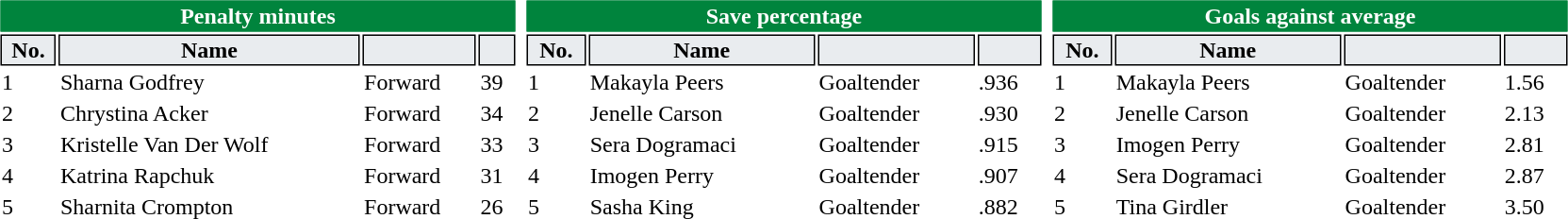<table>
<tr valign=top>
<td><br><table class="toccolours" style="width:23em">
<tr>
<th colspan="4" style="background:#00843d;color:white;border:#00843d 1px solid">Penalty minutes</th>
</tr>
<tr>
<th style="background:#e9ecef;color:black;border:#000000 1px solid;">No.</th>
<th style="background:#e9ecef;color:black;border:#000000 1px solid;">Name</th>
<th style="background:#e9ecef;color:black;border:#000000 1px solid;"></th>
<th style="background:#e9ecef;color:black;border:#000000 1px solid;"></th>
</tr>
<tr>
<td>1</td>
<td> Sharna Godfrey</td>
<td>Forward</td>
<td>39</td>
</tr>
<tr>
<td>2</td>
<td> Chrystina Acker</td>
<td>Forward</td>
<td>34</td>
</tr>
<tr>
<td>3</td>
<td> Kristelle Van Der Wolf</td>
<td>Forward</td>
<td>33</td>
</tr>
<tr>
<td>4</td>
<td> Katrina Rapchuk</td>
<td>Forward</td>
<td>31</td>
</tr>
<tr>
<td>5</td>
<td> Sharnita Crompton</td>
<td>Forward</td>
<td>26</td>
</tr>
</table>
</td>
<td><br><table class="toccolours" style="width:23em">
<tr>
<th colspan="4" style="background:#00843d;color:white;border:#00843d 1px solid">Save percentage</th>
</tr>
<tr>
<th style="background:#e9ecef;color:black;border:#000000 1px solid;">No.</th>
<th style="background:#e9ecef;color:black;border:#000000 1px solid;">Name</th>
<th style="background:#e9ecef;color:black;border:#000000 1px solid;"></th>
<th style="background:#e9ecef;color:black;border:#000000 1px solid;"></th>
</tr>
<tr>
<td>1</td>
<td> Makayla Peers</td>
<td>Goaltender</td>
<td>.936</td>
</tr>
<tr>
<td>2</td>
<td> Jenelle Carson</td>
<td>Goaltender</td>
<td>.930</td>
</tr>
<tr>
<td>3</td>
<td> Sera Dogramaci</td>
<td>Goaltender</td>
<td>.915</td>
</tr>
<tr>
<td>4</td>
<td> Imogen Perry</td>
<td>Goaltender</td>
<td>.907</td>
</tr>
<tr>
<td>5</td>
<td> Sasha King</td>
<td>Goaltender</td>
<td>.882</td>
</tr>
</table>
</td>
<td><br><table class="toccolours" style="width:23em">
<tr>
<th colspan="4" style="background:#00843d;color:white;border:#00843d 1px solid">Goals against average</th>
</tr>
<tr>
<th style="background:#e9ecef;color:black;border:#000000 1px solid;">No.</th>
<th style="background:#e9ecef;color:black;border:#000000 1px solid;">Name</th>
<th style="background:#e9ecef;color:black;border:#000000 1px solid;"></th>
<th style="background:#e9ecef;color:black;border:#000000 1px solid;"></th>
</tr>
<tr>
<td>1</td>
<td> Makayla Peers</td>
<td>Goaltender</td>
<td>1.56</td>
</tr>
<tr>
<td>2</td>
<td> Jenelle Carson</td>
<td>Goaltender</td>
<td>2.13</td>
</tr>
<tr>
<td>3</td>
<td> Imogen Perry</td>
<td>Goaltender</td>
<td>2.81</td>
</tr>
<tr>
<td>4</td>
<td> Sera Dogramaci</td>
<td>Goaltender</td>
<td>2.87</td>
</tr>
<tr>
<td>5</td>
<td> Tina Girdler</td>
<td>Goaltender</td>
<td>3.50</td>
</tr>
</table>
</td>
</tr>
</table>
